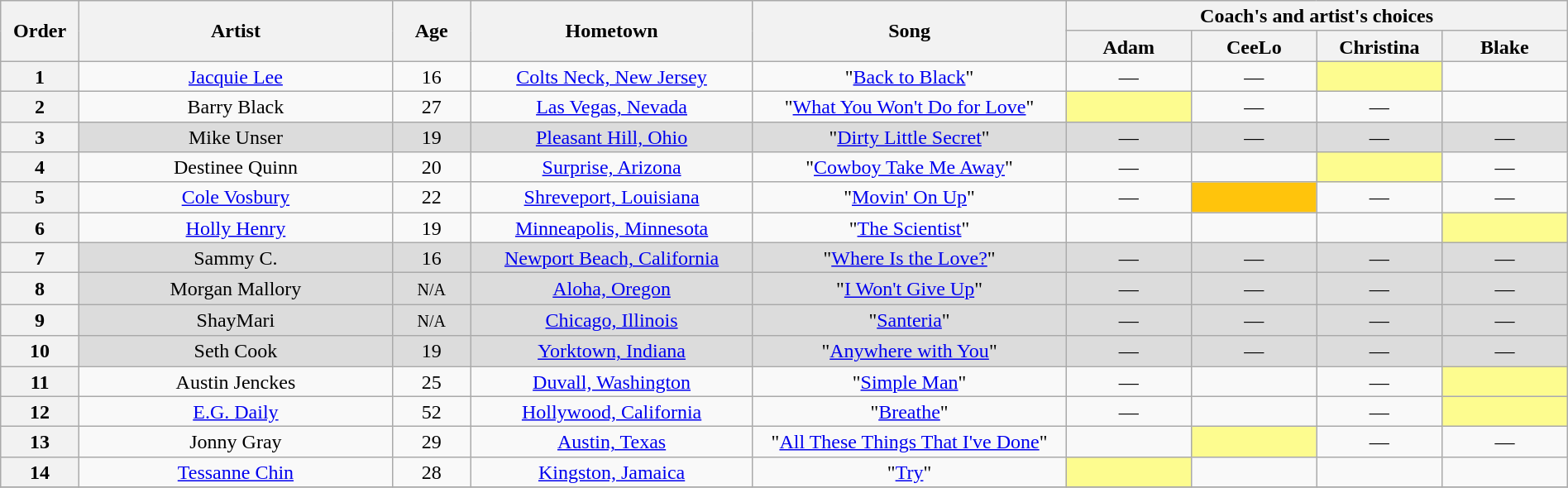<table class="wikitable" style="text-align:center; line-height:17px; width:100%;">
<tr>
<th scope="col" rowspan="2" width="05%">Order</th>
<th scope="col" rowspan="2" width="20%">Artist</th>
<th scope="col" rowspan="2" width="05%">Age</th>
<th scope="col" rowspan="2" width="18%">Hometown</th>
<th scope="col" rowspan="2" width="20%">Song</th>
<th scope="col" colspan="4" width="32%">Coach's and artist's choices</th>
</tr>
<tr>
<th width="08%">Adam</th>
<th width="08%">CeeLo</th>
<th width="08%">Christina</th>
<th width="08%">Blake</th>
</tr>
<tr>
<th>1</th>
<td><a href='#'>Jacquie Lee</a></td>
<td>16</td>
<td><a href='#'>Colts Neck, New Jersey</a></td>
<td>"<a href='#'>Back to Black</a>"</td>
<td>—</td>
<td>—</td>
<td style="background:#fdfc8f;"><strong></strong></td>
<td><strong></strong></td>
</tr>
<tr>
<th>2</th>
<td>Barry Black</td>
<td>27</td>
<td><a href='#'>Las Vegas, Nevada</a></td>
<td>"<a href='#'>What You Won't Do for Love</a>"</td>
<td style="background:#fdfc8f;"><strong></strong></td>
<td>—</td>
<td>—</td>
<td><strong></strong></td>
</tr>
<tr>
<th>3</th>
<td style="background:#DCDCDC;">Mike Unser</td>
<td style="background:#DCDCDC;">19</td>
<td style="background:#DCDCDC;"><a href='#'>Pleasant Hill, Ohio</a></td>
<td style="background:#DCDCDC;">"<a href='#'>Dirty Little Secret</a>"</td>
<td style="background:#DCDCDC;">—</td>
<td style="background:#DCDCDC;">—</td>
<td style="background:#DCDCDC;">—</td>
<td style="background:#DCDCDC;">—</td>
</tr>
<tr>
<th>4</th>
<td>Destinee Quinn</td>
<td>20</td>
<td><a href='#'>Surprise, Arizona</a></td>
<td>"<a href='#'>Cowboy Take Me Away</a>"</td>
<td>—</td>
<td><strong></strong></td>
<td style="background:#fdfc8f;"><strong></strong></td>
<td>—</td>
</tr>
<tr>
<th>5</th>
<td><a href='#'>Cole Vosbury</a></td>
<td>22</td>
<td><a href='#'>Shreveport, Louisiana</a></td>
<td>"<a href='#'>Movin' On Up</a>"</td>
<td>—</td>
<td style="background:#FFC40C;"><strong></strong></td>
<td>—</td>
<td>—</td>
</tr>
<tr>
<th>6</th>
<td><a href='#'>Holly Henry</a></td>
<td>19</td>
<td><a href='#'>Minneapolis, Minnesota</a></td>
<td>"<a href='#'>The Scientist</a>"</td>
<td><strong></strong></td>
<td><strong></strong></td>
<td><strong></strong></td>
<td style="background:#fdfc8f;"><strong></strong></td>
</tr>
<tr>
<th>7</th>
<td style="background:#DCDCDC;">Sammy C.</td>
<td style="background:#DCDCDC;">16</td>
<td style="background:#DCDCDC;"><a href='#'>Newport Beach, California</a></td>
<td style="background:#DCDCDC;">"<a href='#'>Where Is the Love?</a>"</td>
<td style="background:#DCDCDC;">—</td>
<td style="background:#DCDCDC;">—</td>
<td style="background:#DCDCDC;">—</td>
<td style="background:#DCDCDC;">—</td>
</tr>
<tr>
<th>8</th>
<td style="background:#DCDCDC;">Morgan Mallory</td>
<td style="background:#DCDCDC;"><small>N/A</small></td>
<td style="background:#DCDCDC;"><a href='#'>Aloha, Oregon</a></td>
<td style="background:#DCDCDC;">"<a href='#'>I Won't Give Up</a>"</td>
<td style="background:#DCDCDC;">—</td>
<td style="background:#DCDCDC;">—</td>
<td style="background:#DCDCDC;">—</td>
<td style="background:#DCDCDC;">—</td>
</tr>
<tr>
<th>9</th>
<td style="background:#DCDCDC;">ShayMari</td>
<td style="background:#DCDCDC;"><small>N/A</small></td>
<td style="background:#DCDCDC;"><a href='#'>Chicago, Illinois</a></td>
<td style="background:#DCDCDC;">"<a href='#'>Santeria</a>"</td>
<td style="background:#DCDCDC;">—</td>
<td style="background:#DCDCDC;">—</td>
<td style="background:#DCDCDC;">—</td>
<td style="background:#DCDCDC;">—</td>
</tr>
<tr>
<th>10</th>
<td style="background:#DCDCDC;">Seth Cook</td>
<td style="background:#DCDCDC;">19</td>
<td style="background:#DCDCDC;"><a href='#'>Yorktown, Indiana</a></td>
<td style="background:#DCDCDC;">"<a href='#'>Anywhere with You</a>"</td>
<td style="background:#DCDCDC;">—</td>
<td style="background:#DCDCDC;">—</td>
<td style="background:#DCDCDC;">—</td>
<td style="background:#DCDCDC;">—</td>
</tr>
<tr>
<th>11</th>
<td>Austin Jenckes</td>
<td>25</td>
<td><a href='#'>Duvall, Washington</a></td>
<td>"<a href='#'>Simple Man</a>"</td>
<td>—</td>
<td><strong></strong></td>
<td>—</td>
<td style="background:#fdfc8f;"><strong></strong></td>
</tr>
<tr>
<th>12</th>
<td><a href='#'>E.G. Daily</a></td>
<td>52</td>
<td><a href='#'>Hollywood, California</a></td>
<td>"<a href='#'>Breathe</a>"</td>
<td>—</td>
<td><strong></strong></td>
<td>—</td>
<td style="background:#fdfc8f;"><strong></strong></td>
</tr>
<tr>
<th>13</th>
<td>Jonny Gray</td>
<td>29</td>
<td><a href='#'>Austin, Texas</a></td>
<td>"<a href='#'>All These Things That I've Done</a>"</td>
<td><strong></strong></td>
<td style="background:#fdfc8f;"><strong></strong></td>
<td>—</td>
<td>—</td>
</tr>
<tr>
<th>14</th>
<td><a href='#'>Tessanne Chin</a></td>
<td>28</td>
<td><a href='#'>Kingston, Jamaica</a></td>
<td>"<a href='#'>Try</a>"</td>
<td style="background:#fdfc8f;"><strong></strong></td>
<td><strong></strong></td>
<td><strong></strong></td>
<td><strong></strong></td>
</tr>
<tr>
</tr>
</table>
